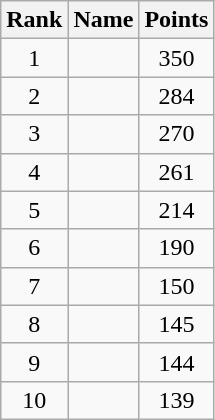<table class="wikitable">
<tr>
<th>Rank</th>
<th>Name</th>
<th>Points</th>
</tr>
<tr>
<td align=center>1</td>
<td></td>
<td align=center>350</td>
</tr>
<tr>
<td align=center>2</td>
<td></td>
<td align=center>284</td>
</tr>
<tr>
<td align=center>3</td>
<td></td>
<td align=center>270</td>
</tr>
<tr>
<td align=center>4</td>
<td></td>
<td align=center>261</td>
</tr>
<tr>
<td align=center>5</td>
<td></td>
<td align=center>214</td>
</tr>
<tr>
<td align=center>6</td>
<td></td>
<td align=center>190</td>
</tr>
<tr>
<td align=center>7</td>
<td></td>
<td align=center>150</td>
</tr>
<tr>
<td align=center>8</td>
<td></td>
<td align=center>145</td>
</tr>
<tr>
<td align=center>9</td>
<td></td>
<td align=center>144</td>
</tr>
<tr>
<td align=center>10</td>
<td></td>
<td align=center>139</td>
</tr>
</table>
